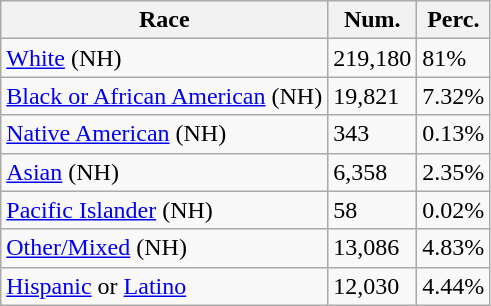<table class="wikitable">
<tr>
<th>Race</th>
<th>Num.</th>
<th>Perc.</th>
</tr>
<tr>
<td><a href='#'>White</a> (NH)</td>
<td>219,180</td>
<td>81%</td>
</tr>
<tr>
<td><a href='#'>Black or African American</a> (NH)</td>
<td>19,821</td>
<td>7.32%</td>
</tr>
<tr>
<td><a href='#'>Native American</a> (NH)</td>
<td>343</td>
<td>0.13%</td>
</tr>
<tr>
<td><a href='#'>Asian</a> (NH)</td>
<td>6,358</td>
<td>2.35%</td>
</tr>
<tr>
<td><a href='#'>Pacific Islander</a> (NH)</td>
<td>58</td>
<td>0.02%</td>
</tr>
<tr>
<td><a href='#'>Other/Mixed</a> (NH)</td>
<td>13,086</td>
<td>4.83%</td>
</tr>
<tr>
<td><a href='#'>Hispanic</a> or <a href='#'>Latino</a></td>
<td>12,030</td>
<td>4.44%</td>
</tr>
</table>
